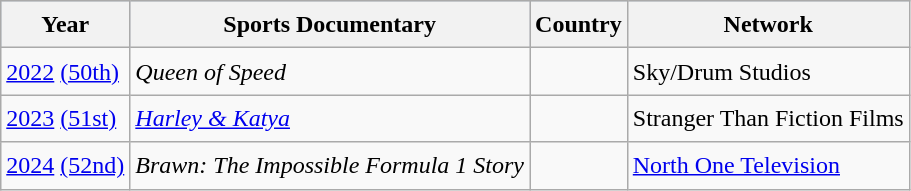<table class="wikitable" style="font-size:1.00em; line-height:1.5em;">
<tr style="background:#b0c4de; text-align:center;">
<th>Year</th>
<th>Sports Documentary</th>
<th>Country</th>
<th>Network</th>
</tr>
<tr>
<td><a href='#'>2022</a> <a href='#'>(50th)</a></td>
<td><em>Queen of Speed</em></td>
<td></td>
<td>Sky/Drum Studios</td>
</tr>
<tr>
<td><a href='#'>2023</a> <a href='#'>(51st)</a></td>
<td><em><a href='#'>Harley & Katya</a></em></td>
<td></td>
<td>Stranger Than Fiction Films</td>
</tr>
<tr>
<td><a href='#'>2024</a> <a href='#'>(52nd)</a></td>
<td><em>Brawn: The Impossible Formula 1 Story</em></td>
<td></td>
<td><a href='#'>North One Television</a></td>
</tr>
</table>
